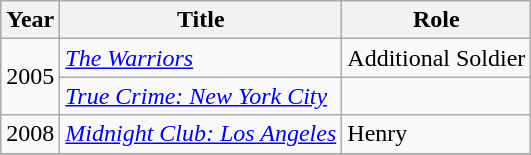<table class="wikitable sortable">
<tr>
<th>Year</th>
<th>Title</th>
<th>Role</th>
</tr>
<tr>
<td rowspan="2">2005</td>
<td><em><a href='#'>The Warriors</a></em></td>
<td>Additional Soldier</td>
</tr>
<tr>
<td><em><a href='#'>True Crime: New York City</a></em></td>
<td></td>
</tr>
<tr>
<td>2008</td>
<td><em><a href='#'>Midnight Club: Los Angeles</a></em></td>
<td>Henry</td>
</tr>
<tr>
</tr>
</table>
